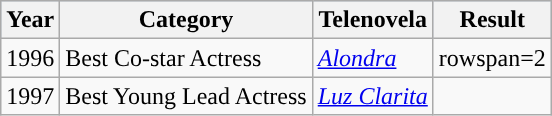<table class="wikitable">
<tr style="background:#b0c4de;">
<th>Year</th>
<th>Category</th>
<th>Telenovela</th>
<th>Result</th>
</tr>
<tr>
<td>1996</td>
<td>Best Co-star Actress</td>
<td><em><a href='#'>Alondra</a></em></td>
<td>rowspan=2 </td>
</tr>
<tr>
<td>1997</td>
<td>Best Young Lead Actress</td>
<td><em><a href='#'>Luz Clarita</a></em></td>
</tr>
</table>
